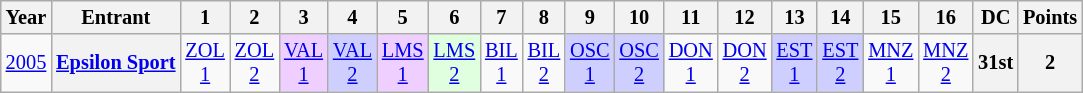<table class="wikitable" style="text-align:center; font-size:85%">
<tr>
<th>Year</th>
<th>Entrant</th>
<th>1</th>
<th>2</th>
<th>3</th>
<th>4</th>
<th>5</th>
<th>6</th>
<th>7</th>
<th>8</th>
<th>9</th>
<th>10</th>
<th>11</th>
<th>12</th>
<th>13</th>
<th>14</th>
<th>15</th>
<th>16</th>
<th>DC</th>
<th>Points</th>
</tr>
<tr>
<td><a href='#'>2005</a></td>
<th nowrap><a href='#'>Epsilon Sport</a></th>
<td style="background:#;"><a href='#'>ZOL<br>1</a><br></td>
<td style="background:#;"><a href='#'>ZOL<br>2</a><br></td>
<td style="background:#efcfff;"><a href='#'>VAL<br>1</a><br></td>
<td style="background:#cfcfff;"><a href='#'>VAL<br>2</a><br></td>
<td style="background:#efcfff;"><a href='#'>LMS<br>1</a><br></td>
<td style="background:#dfffdf;"><a href='#'>LMS<br>2</a><br></td>
<td style="background:#;"><a href='#'>BIL<br>1</a><br></td>
<td style="background:#;"><a href='#'>BIL<br>2</a><br></td>
<td style="background:#cfcfff;"><a href='#'>OSC<br>1</a><br></td>
<td style="background:#cfcfff;"><a href='#'>OSC<br>2</a><br></td>
<td style="background:#;"><a href='#'>DON<br>1</a><br></td>
<td style="background:#;"><a href='#'>DON<br>2</a><br></td>
<td style="background:#cfcfff;"><a href='#'>EST<br>1</a><br></td>
<td style="background:#cfcfff;"><a href='#'>EST<br>2</a><br></td>
<td style="background:#;"><a href='#'>MNZ<br>1</a><br></td>
<td style="background:#;"><a href='#'>MNZ<br>2</a><br></td>
<th>31st</th>
<th>2</th>
</tr>
</table>
